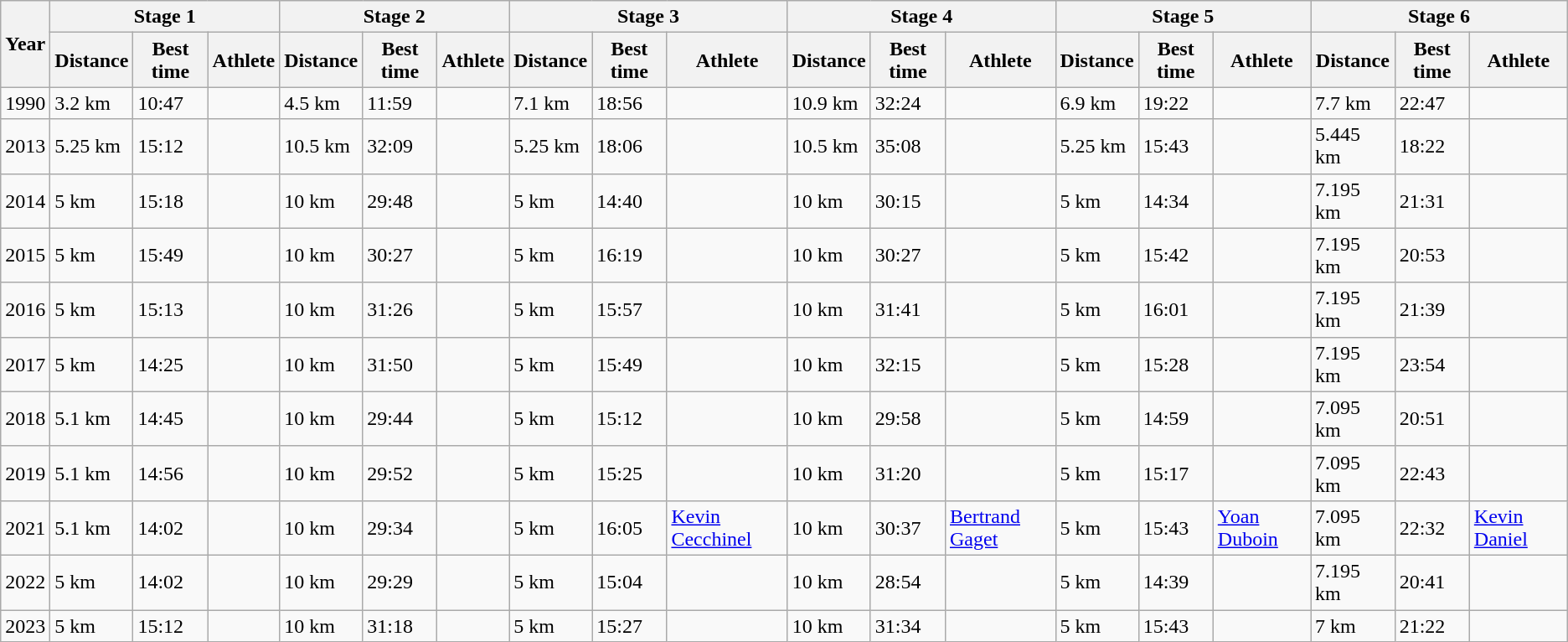<table class=wikitable>
<tr>
<th scope=col rowspan=2>Year</th>
<th scope=col colspan=3>Stage 1</th>
<th scope=col colspan=3>Stage 2</th>
<th scope=col colspan=3>Stage 3</th>
<th scope=col colspan=3>Stage 4</th>
<th scope=col colspan=3>Stage 5</th>
<th scope=col colspan=3>Stage 6</th>
</tr>
<tr>
<th scope=col>Distance</th>
<th scope=col>Best time</th>
<th scope=col>Athlete</th>
<th scope=col>Distance</th>
<th scope=col>Best time</th>
<th scope=col>Athlete</th>
<th scope=col>Distance</th>
<th scope=col>Best time</th>
<th scope=col>Athlete</th>
<th scope=col>Distance</th>
<th scope=col>Best time</th>
<th scope=col>Athlete</th>
<th scope=col>Distance</th>
<th scope=col>Best time</th>
<th scope=col>Athlete</th>
<th scope=col>Distance</th>
<th scope=col>Best time</th>
<th scope=col>Athlete</th>
</tr>
<tr>
<td scope=row>1990</td>
<td>3.2 km</td>
<td>10:47</td>
<td></td>
<td>4.5 km</td>
<td>11:59</td>
<td></td>
<td>7.1 km</td>
<td>18:56</td>
<td></td>
<td>10.9 km</td>
<td>32:24</td>
<td></td>
<td>6.9 km</td>
<td>19:22</td>
<td></td>
<td>7.7 km</td>
<td>22:47</td>
<td></td>
</tr>
<tr>
<td scope=row>2013</td>
<td>5.25 km</td>
<td>15:12</td>
<td></td>
<td>10.5 km</td>
<td>32:09</td>
<td></td>
<td>5.25 km</td>
<td>18:06</td>
<td></td>
<td>10.5 km</td>
<td>35:08</td>
<td></td>
<td>5.25 km</td>
<td>15:43</td>
<td></td>
<td>5.445 km</td>
<td>18:22</td>
<td></td>
</tr>
<tr>
<td scope=row>2014</td>
<td>5 km</td>
<td>15:18</td>
<td></td>
<td>10 km</td>
<td>29:48</td>
<td></td>
<td>5 km</td>
<td>14:40</td>
<td></td>
<td>10 km</td>
<td>30:15</td>
<td></td>
<td>5 km</td>
<td>14:34</td>
<td></td>
<td>7.195 km</td>
<td>21:31</td>
<td></td>
</tr>
<tr>
<td scope=row>2015</td>
<td>5 km</td>
<td>15:49</td>
<td></td>
<td>10 km</td>
<td>30:27</td>
<td></td>
<td>5 km</td>
<td>16:19</td>
<td></td>
<td>10 km</td>
<td>30:27</td>
<td></td>
<td>5 km</td>
<td>15:42</td>
<td></td>
<td>7.195 km</td>
<td>20:53</td>
<td></td>
</tr>
<tr>
<td scope=row>2016</td>
<td>5 km</td>
<td>15:13</td>
<td></td>
<td>10 km</td>
<td>31:26</td>
<td></td>
<td>5 km</td>
<td>15:57</td>
<td></td>
<td>10 km</td>
<td>31:41</td>
<td></td>
<td>5 km</td>
<td>16:01</td>
<td></td>
<td>7.195 km</td>
<td>21:39</td>
<td></td>
</tr>
<tr>
<td scope=row>2017</td>
<td>5 km</td>
<td>14:25</td>
<td></td>
<td>10 km</td>
<td>31:50</td>
<td></td>
<td>5 km</td>
<td>15:49</td>
<td></td>
<td>10 km</td>
<td>32:15</td>
<td></td>
<td>5 km</td>
<td>15:28</td>
<td></td>
<td>7.195 km</td>
<td>23:54</td>
<td></td>
</tr>
<tr>
<td scope=row>2018</td>
<td>5.1 km</td>
<td>14:45</td>
<td></td>
<td>10 km</td>
<td>29:44</td>
<td></td>
<td>5 km</td>
<td>15:12</td>
<td></td>
<td>10 km</td>
<td>29:58</td>
<td></td>
<td>5 km</td>
<td>14:59</td>
<td></td>
<td>7.095 km</td>
<td>20:51</td>
<td></td>
</tr>
<tr>
<td scope=row>2019</td>
<td>5.1 km</td>
<td>14:56</td>
<td></td>
<td>10 km</td>
<td>29:52</td>
<td></td>
<td>5 km</td>
<td>15:25</td>
<td></td>
<td>10 km</td>
<td>31:20</td>
<td></td>
<td>5 km</td>
<td>15:17</td>
<td></td>
<td>7.095 km</td>
<td>22:43</td>
<td></td>
</tr>
<tr>
<td scope=row>2021</td>
<td>5.1 km</td>
<td>14:02</td>
<td></td>
<td>10 km</td>
<td>29:34</td>
<td></td>
<td>5 km</td>
<td>16:05</td>
<td><a href='#'>Kevin Cecchinel</a></td>
<td>10 km</td>
<td>30:37</td>
<td><a href='#'>Bertrand Gaget</a></td>
<td>5 km</td>
<td>15:43</td>
<td><a href='#'>Yoan Duboin</a></td>
<td>7.095 km</td>
<td>22:32</td>
<td><a href='#'>Kevin Daniel</a></td>
</tr>
<tr>
<td scope=row>2022</td>
<td>5 km</td>
<td>14:02</td>
<td></td>
<td>10 km</td>
<td>29:29</td>
<td></td>
<td>5 km</td>
<td>15:04</td>
<td></td>
<td>10 km</td>
<td>28:54</td>
<td></td>
<td>5 km</td>
<td>14:39</td>
<td></td>
<td>7.195 km</td>
<td>20:41</td>
<td></td>
</tr>
<tr>
<td scope=row>2023</td>
<td>5 km</td>
<td>15:12</td>
<td></td>
<td>10 km</td>
<td>31:18</td>
<td></td>
<td>5 km</td>
<td>15:27</td>
<td></td>
<td>10 km</td>
<td>31:34</td>
<td></td>
<td>5 km</td>
<td>15:43</td>
<td></td>
<td>7 km</td>
<td>21:22</td>
<td></td>
</tr>
</table>
